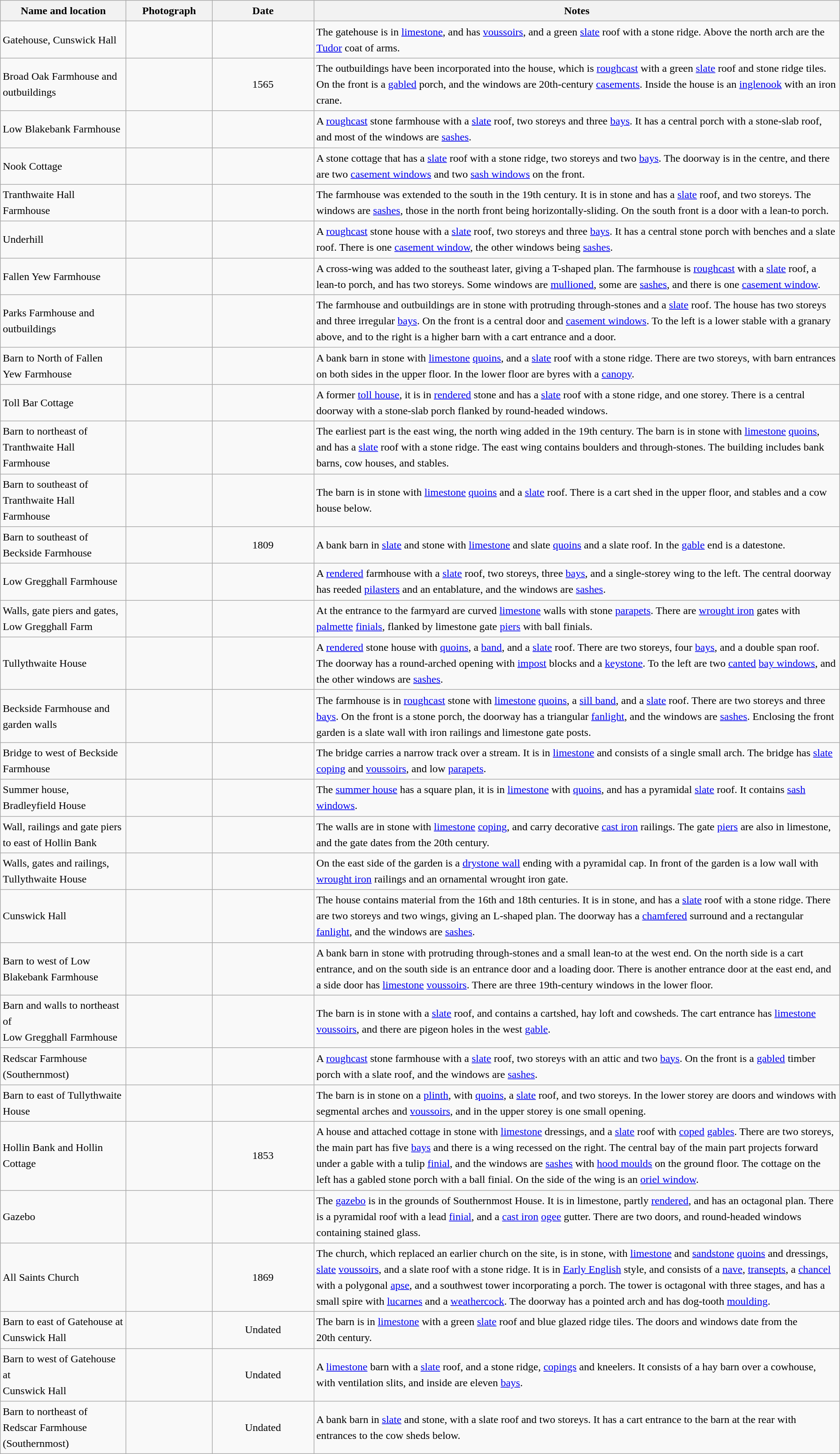<table class="wikitable sortable plainrowheaders" style="width:100%;border:0px;text-align:left;line-height:150%;">
<tr>
<th scope="col"  style="width:150px">Name and location</th>
<th scope="col"  style="width:100px" class="unsortable">Photograph</th>
<th scope="col"  style="width:120px">Date</th>
<th scope="col"  style="width:650px" class="unsortable">Notes</th>
</tr>
<tr>
<td>Gatehouse, Cunswick Hall<br><small></small></td>
<td></td>
<td align="center"></td>
<td>The gatehouse is in <a href='#'>limestone</a>, and has <a href='#'>voussoirs</a>, and a green <a href='#'>slate</a> roof with a stone ridge.  Above the north arch are the <a href='#'>Tudor</a> coat of arms.</td>
</tr>
<tr>
<td>Broad Oak Farmhouse and outbuildings<br><small></small></td>
<td></td>
<td align="center">1565</td>
<td>The outbuildings have been incorporated into the house, which is <a href='#'>roughcast</a> with a green <a href='#'>slate</a> roof and stone ridge tiles.  On the front is a <a href='#'>gabled</a> porch, and the windows are 20th-century <a href='#'>casements</a>.  Inside the house is an <a href='#'>inglenook</a> with an iron crane.</td>
</tr>
<tr>
<td>Low Blakebank Farmhouse<br><small></small></td>
<td></td>
<td align="center"></td>
<td>A <a href='#'>roughcast</a> stone farmhouse with a <a href='#'>slate</a> roof, two storeys and three <a href='#'>bays</a>.  It has a central porch with a stone-slab roof, and most of the windows are <a href='#'>sashes</a>.</td>
</tr>
<tr>
<td>Nook Cottage<br><small></small></td>
<td></td>
<td align="center"></td>
<td>A stone cottage that has a <a href='#'>slate</a> roof with a stone ridge, two storeys and two <a href='#'>bays</a>.  The doorway is in the centre, and there are two <a href='#'>casement windows</a> and two <a href='#'>sash windows</a> on the front.</td>
</tr>
<tr>
<td>Tranthwaite Hall Farmhouse<br><small></small></td>
<td></td>
<td align="center"></td>
<td>The farmhouse was extended to the south in the 19th century.  It is in stone and has a <a href='#'>slate</a> roof, and two storeys.  The windows are <a href='#'>sashes</a>, those in the north front being horizontally-sliding.  On the south front is a door with a lean-to porch.</td>
</tr>
<tr>
<td>Underhill<br><small></small></td>
<td></td>
<td align="center"></td>
<td>A <a href='#'>roughcast</a> stone house with a <a href='#'>slate</a> roof, two storeys and three <a href='#'>bays</a>.  It has a central stone porch with benches and a slate roof.  There is one <a href='#'>casement window</a>, the other windows being <a href='#'>sashes</a>.</td>
</tr>
<tr>
<td>Fallen Yew Farmhouse<br><small></small></td>
<td></td>
<td align="center"></td>
<td>A cross-wing was added to the southeast later, giving a T-shaped plan.  The farmhouse is <a href='#'>roughcast</a> with a <a href='#'>slate</a> roof, a lean-to porch, and has two storeys.  Some windows are <a href='#'>mullioned</a>, some are <a href='#'>sashes</a>, and there is one <a href='#'>casement window</a>.</td>
</tr>
<tr>
<td>Parks Farmhouse and outbuildings<br><small></small></td>
<td></td>
<td align="center"></td>
<td>The farmhouse and outbuildings are in stone with protruding through-stones and a <a href='#'>slate</a> roof.  The house has two storeys and three irregular <a href='#'>bays</a>.  On the front is a central door and <a href='#'>casement windows</a>.  To the left is a lower stable with a granary above, and to the right is a higher barn with a cart entrance and a door.</td>
</tr>
<tr>
<td>Barn to North of Fallen Yew Farmhouse<br><small></small></td>
<td></td>
<td align="center"></td>
<td>A bank barn in stone with <a href='#'>limestone</a> <a href='#'>quoins</a>, and a <a href='#'>slate</a> roof with a stone ridge. There are two storeys, with barn entrances on both sides in the upper floor.  In the lower floor are byres with a <a href='#'>canopy</a>.</td>
</tr>
<tr>
<td>Toll Bar Cottage<br><small></small></td>
<td></td>
<td align="center"></td>
<td>A former <a href='#'>toll house</a>, it is in <a href='#'>rendered</a> stone and has a <a href='#'>slate</a> roof with a stone ridge, and one storey.  There is a central doorway with a stone-slab porch flanked by round-headed windows.</td>
</tr>
<tr>
<td>Barn to northeast of Tranthwaite Hall Farmhouse<br><small></small></td>
<td></td>
<td align="center"></td>
<td>The earliest part is the east wing, the north wing added in the 19th century.  The barn is in stone with <a href='#'>limestone</a> <a href='#'>quoins</a>, and has a <a href='#'>slate</a> roof with a stone ridge.  The east wing contains boulders and through-stones.  The building includes bank barns, cow houses, and stables.</td>
</tr>
<tr>
<td>Barn to southeast of Tranthwaite Hall Farmhouse<br><small></small></td>
<td></td>
<td align="center"></td>
<td>The barn is in stone with <a href='#'>limestone</a> <a href='#'>quoins</a> and a <a href='#'>slate</a> roof.  There is a cart shed in the upper floor, and stables and a cow house below.</td>
</tr>
<tr>
<td>Barn to southeast of Beckside Farmhouse<br><small></small></td>
<td></td>
<td align="center">1809</td>
<td>A bank barn in <a href='#'>slate</a> and stone with <a href='#'>limestone</a> and slate <a href='#'>quoins</a> and a slate roof.  In the <a href='#'>gable</a> end is a datestone.</td>
</tr>
<tr>
<td>Low Gregghall Farmhouse<br><small></small></td>
<td></td>
<td align="center"></td>
<td>A <a href='#'>rendered</a> farmhouse with a <a href='#'>slate</a> roof, two storeys, three <a href='#'>bays</a>, and a single-storey wing to the left.  The central doorway has reeded <a href='#'>pilasters</a> and an entablature, and the windows are <a href='#'>sashes</a>.</td>
</tr>
<tr>
<td>Walls, gate piers and gates,<br>Low Gregghall Farm<br><small></small></td>
<td></td>
<td align="center"></td>
<td>At the entrance to the farmyard are curved <a href='#'>limestone</a> walls with stone <a href='#'>parapets</a>.  There are <a href='#'>wrought iron</a> gates with <a href='#'>palmette</a> <a href='#'>finials</a>, flanked by limestone gate <a href='#'>piers</a> with ball finials.</td>
</tr>
<tr>
<td>Tullythwaite House<br><small></small></td>
<td></td>
<td align="center"></td>
<td>A <a href='#'>rendered</a> stone house with <a href='#'>quoins</a>, a <a href='#'>band</a>, and a <a href='#'>slate</a> roof.  There are two storeys, four <a href='#'>bays</a>, and a double span roof.  The doorway has a round-arched opening with <a href='#'>impost</a> blocks and a <a href='#'>keystone</a>.  To the left are two <a href='#'>canted</a> <a href='#'>bay windows</a>, and the other windows are <a href='#'>sashes</a>.</td>
</tr>
<tr>
<td>Beckside Farmhouse and garden walls<br><small></small></td>
<td></td>
<td align="center"></td>
<td>The farmhouse is in <a href='#'>roughcast</a> stone with <a href='#'>limestone</a> <a href='#'>quoins</a>, a <a href='#'>sill band</a>, and a <a href='#'>slate</a> roof.  There are two storeys and three <a href='#'>bays</a>.  On the front is a stone porch, the doorway has a triangular <a href='#'>fanlight</a>, and the windows are <a href='#'>sashes</a>.  Enclosing the front garden is a slate wall with iron railings and limestone gate posts.</td>
</tr>
<tr>
<td>Bridge to west of Beckside Farmhouse<br><small></small></td>
<td></td>
<td align="center"></td>
<td>The bridge carries a narrow track over a stream.  It is in <a href='#'>limestone</a> and consists of a single small arch.  The bridge has <a href='#'>slate</a> <a href='#'>coping</a> and <a href='#'>voussoirs</a>, and low <a href='#'>parapets</a>.</td>
</tr>
<tr>
<td>Summer house, Bradleyfield House<br><small></small></td>
<td></td>
<td align="center"></td>
<td>The <a href='#'>summer house</a> has a square plan, it is in <a href='#'>limestone</a> with <a href='#'>quoins</a>, and has a pyramidal <a href='#'>slate</a> roof.  It contains <a href='#'>sash windows</a>.</td>
</tr>
<tr>
<td>Wall, railings and gate piers to east of Hollin Bank<br><small></small></td>
<td></td>
<td align="center"></td>
<td>The walls are in stone with <a href='#'>limestone</a> <a href='#'>coping</a>, and carry decorative <a href='#'>cast iron</a> railings.  The gate <a href='#'>piers</a> are also in limestone, and the gate dates from the 20th century.</td>
</tr>
<tr>
<td>Walls, gates and railings,<br>Tullythwaite House<br><small></small></td>
<td></td>
<td align="center"></td>
<td>On the east side of the garden is a <a href='#'>drystone wall</a> ending with a pyramidal cap.  In front of the garden is a low wall with <a href='#'>wrought iron</a> railings and an ornamental wrought iron gate.</td>
</tr>
<tr>
<td>Cunswick Hall<br><small></small></td>
<td></td>
<td align="center"></td>
<td>The house contains material from the 16th and 18th centuries.  It is in stone, and has a <a href='#'>slate</a> roof with a stone ridge.  There are two storeys and two wings, giving an L-shaped plan.  The doorway has a <a href='#'>chamfered</a> surround and a rectangular <a href='#'>fanlight</a>, and the windows are <a href='#'>sashes</a>.</td>
</tr>
<tr>
<td>Barn to west of Low Blakebank Farmhouse<br><small></small></td>
<td></td>
<td align="center"></td>
<td>A bank barn in stone with protruding through-stones and a small lean-to at the west end.  On the north side is a cart entrance, and on the south side is an entrance door and a loading door.  There is another entrance door at the east end, and a side door has <a href='#'>limestone</a> <a href='#'>voussoirs</a>.  There are three 19th-century windows in the lower floor.</td>
</tr>
<tr>
<td>Barn and walls to northeast of<br>Low Gregghall Farmhouse<br><small></small></td>
<td></td>
<td align="center"></td>
<td>The barn is in stone with a <a href='#'>slate</a> roof, and contains a cartshed, hay loft and cowsheds.  The cart entrance has <a href='#'>limestone</a> <a href='#'>voussoirs</a>, and there are pigeon holes in the west <a href='#'>gable</a>.</td>
</tr>
<tr>
<td>Redscar Farmhouse (Southernmost)<br><small></small></td>
<td></td>
<td align="center"></td>
<td>A <a href='#'>roughcast</a> stone farmhouse with a <a href='#'>slate</a> roof, two storeys with an attic and two <a href='#'>bays</a>.  On the front is a <a href='#'>gabled</a> timber porch with a slate roof, and the windows are <a href='#'>sashes</a>.</td>
</tr>
<tr>
<td>Barn to east of Tullythwaite House<br><small></small></td>
<td></td>
<td align="center"></td>
<td>The barn is in stone on a <a href='#'>plinth</a>, with <a href='#'>quoins</a>, a <a href='#'>slate</a> roof, and two storeys.  In the lower storey are doors and windows with segmental arches and <a href='#'>voussoirs</a>, and in the upper storey is one small opening.</td>
</tr>
<tr>
<td>Hollin Bank and Hollin Cottage<br><small></small></td>
<td></td>
<td align="center">1853</td>
<td>A house and attached cottage in stone with <a href='#'>limestone</a> dressings, and a <a href='#'>slate</a> roof with <a href='#'>coped</a> <a href='#'>gables</a>.  There are two storeys, the main part has five <a href='#'>bays</a> and there is a wing recessed on the right.  The central bay of the main part projects forward under a gable with a tulip <a href='#'>finial</a>, and the windows are <a href='#'>sashes</a> with <a href='#'>hood moulds</a> on the ground floor.  The cottage on the left has a gabled stone porch with a ball finial.  On the side of the wing is an <a href='#'>oriel window</a>.</td>
</tr>
<tr>
<td>Gazebo<br><small></small></td>
<td></td>
<td align="center"></td>
<td>The <a href='#'>gazebo</a> is in the grounds of Southernmost House.  It is in limestone, partly <a href='#'>rendered</a>, and has an octagonal plan.  There is a pyramidal roof with a lead <a href='#'>finial</a>, and a <a href='#'>cast iron</a> <a href='#'>ogee</a> gutter.  There are two doors, and round-headed windows containing stained glass.</td>
</tr>
<tr>
<td>All Saints Church<br><small></small></td>
<td></td>
<td align="center">1869</td>
<td>The church, which replaced an earlier church on the site, is in stone, with <a href='#'>limestone</a> and <a href='#'>sandstone</a> <a href='#'>quoins</a> and dressings, <a href='#'>slate</a> <a href='#'>voussoirs</a>, and a slate roof with a stone ridge.  It is in <a href='#'>Early English</a> style, and consists of a <a href='#'>nave</a>, <a href='#'>transepts</a>, a <a href='#'>chancel</a> with a polygonal <a href='#'>apse</a>, and a southwest tower incorporating a porch.  The tower is octagonal with three stages, and has a small spire with <a href='#'>lucarnes</a> and a <a href='#'>weathercock</a>.  The doorway has a pointed arch and has dog-tooth <a href='#'>moulding</a>.</td>
</tr>
<tr>
<td>Barn to east of Gatehouse at<br>Cunswick Hall<br><small></small></td>
<td></td>
<td align="center">Undated</td>
<td>The barn is in <a href='#'>limestone</a> with a green <a href='#'>slate</a> roof and blue glazed ridge tiles.  The doors and windows date from the 20th century.</td>
</tr>
<tr>
<td>Barn to west of Gatehouse at<br>Cunswick Hall<br><small></small></td>
<td></td>
<td align="center">Undated</td>
<td>A <a href='#'>limestone</a> barn with a <a href='#'>slate</a> roof, and a stone ridge, <a href='#'>copings</a> and kneelers.  It consists of a hay barn over a cowhouse, with ventilation slits, and inside are eleven <a href='#'>bays</a>.</td>
</tr>
<tr>
<td>Barn to northeast of Redscar Farmhouse (Southernmost)<br><small></small></td>
<td></td>
<td align="center">Undated</td>
<td>A bank barn in <a href='#'>slate</a> and stone, with a slate roof and two storeys.  It has a cart entrance to the barn at the rear with entrances to the cow sheds below.</td>
</tr>
<tr>
</tr>
</table>
